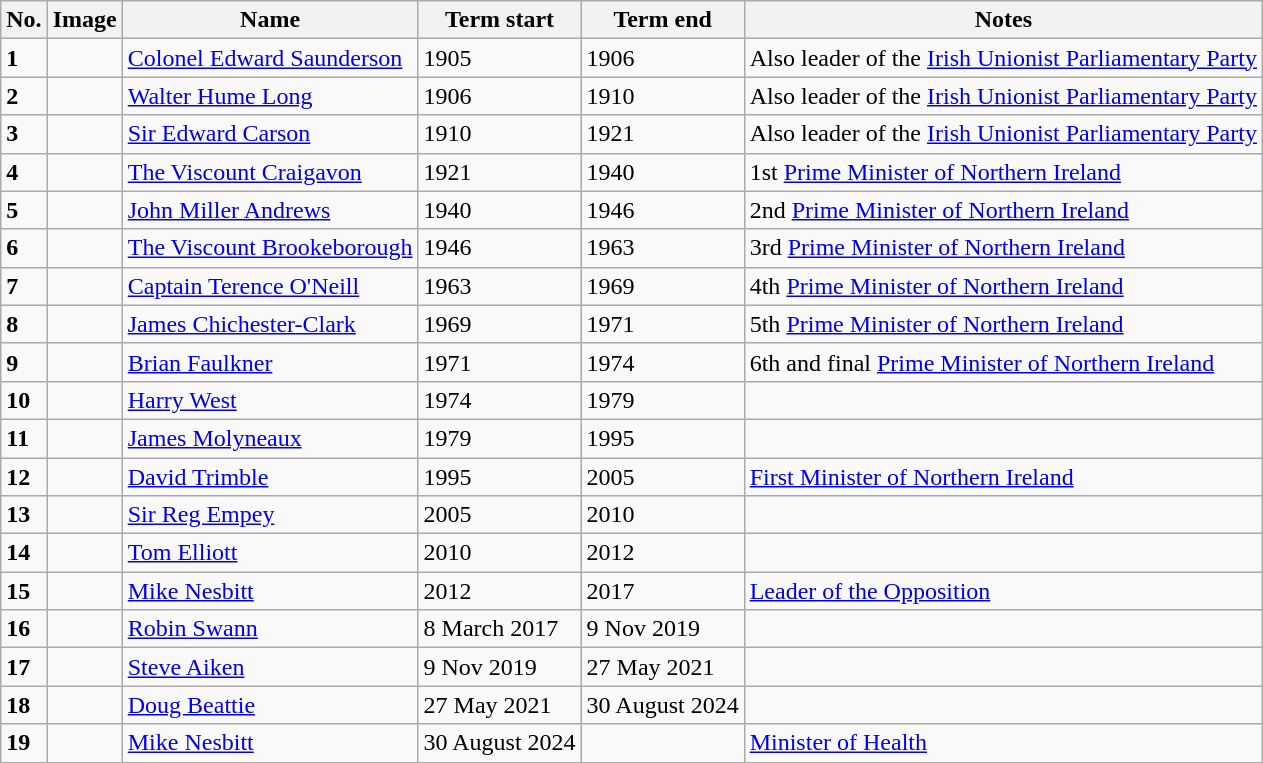<table class="wikitable">
<tr>
<th>No.</th>
<th>Image</th>
<th>Name</th>
<th>Term start</th>
<th>Term end</th>
<th>Notes</th>
</tr>
<tr>
<td><strong>1</strong></td>
<td></td>
<td><a href='#'>Colonel Edward Saunderson</a></td>
<td>1905</td>
<td>1906</td>
<td>Also leader of the <a href='#'>Irish Unionist Parliamentary Party</a></td>
</tr>
<tr>
<td><strong>2</strong></td>
<td></td>
<td><a href='#'>Walter Hume Long</a></td>
<td>1906</td>
<td>1910</td>
<td>Also leader of the <a href='#'>Irish Unionist Parliamentary Party</a></td>
</tr>
<tr>
<td><strong>3</strong></td>
<td></td>
<td><a href='#'>Sir Edward Carson</a></td>
<td>1910</td>
<td>1921</td>
<td>Also leader of the <a href='#'>Irish Unionist Parliamentary Party</a></td>
</tr>
<tr>
<td><strong>4</strong></td>
<td></td>
<td><a href='#'>The Viscount Craigavon</a></td>
<td>1921</td>
<td>1940</td>
<td>1st <a href='#'>Prime Minister of Northern Ireland</a></td>
</tr>
<tr>
<td><strong>5</strong></td>
<td></td>
<td><a href='#'>John Miller Andrews</a></td>
<td>1940</td>
<td>1946</td>
<td>2nd <a href='#'>Prime Minister of Northern Ireland</a></td>
</tr>
<tr>
<td><strong>6</strong></td>
<td></td>
<td><a href='#'>The Viscount Brookeborough</a></td>
<td>1946</td>
<td>1963</td>
<td>3rd <a href='#'>Prime Minister of Northern Ireland</a></td>
</tr>
<tr>
<td><strong>7</strong></td>
<td></td>
<td><a href='#'>Captain Terence O'Neill</a></td>
<td>1963</td>
<td>1969</td>
<td>4th <a href='#'>Prime Minister of Northern Ireland</a></td>
</tr>
<tr>
<td><strong>8</strong></td>
<td></td>
<td><a href='#'>James Chichester-Clark</a></td>
<td>1969</td>
<td>1971</td>
<td>5th <a href='#'>Prime Minister of Northern Ireland</a></td>
</tr>
<tr>
<td><strong>9</strong></td>
<td></td>
<td><a href='#'>Brian Faulkner</a></td>
<td>1971</td>
<td>1974</td>
<td>6th and final <a href='#'>Prime Minister of Northern Ireland</a></td>
</tr>
<tr>
<td><strong>10</strong></td>
<td></td>
<td><a href='#'>Harry West</a></td>
<td>1974</td>
<td>1979</td>
<td></td>
</tr>
<tr>
<td><strong>11</strong></td>
<td></td>
<td><a href='#'>James Molyneaux</a></td>
<td>1979</td>
<td>1995</td>
<td></td>
</tr>
<tr>
<td><strong>12</strong></td>
<td></td>
<td><a href='#'>David Trimble</a></td>
<td>1995</td>
<td>2005</td>
<td><a href='#'>First Minister of Northern Ireland</a></td>
</tr>
<tr>
<td><strong>13</strong></td>
<td></td>
<td><a href='#'>Sir Reg Empey</a></td>
<td>2005</td>
<td>2010</td>
<td></td>
</tr>
<tr>
<td><strong>14</strong></td>
<td></td>
<td><a href='#'>Tom Elliott</a></td>
<td>2010</td>
<td>2012</td>
<td></td>
</tr>
<tr>
<td><strong>15</strong></td>
<td></td>
<td><a href='#'>Mike Nesbitt</a></td>
<td>2012</td>
<td>2017</td>
<td><a href='#'>Leader of the Opposition</a></td>
</tr>
<tr>
<td><strong>16</strong></td>
<td></td>
<td><a href='#'>Robin Swann</a></td>
<td>8 March 2017</td>
<td>9 Nov 2019</td>
<td></td>
</tr>
<tr>
<td><strong>17</strong></td>
<td></td>
<td><a href='#'>Steve Aiken</a></td>
<td>9 Nov 2019</td>
<td>27 May 2021</td>
<td></td>
</tr>
<tr>
<td><strong>18</strong></td>
<td></td>
<td><a href='#'>Doug Beattie</a></td>
<td>27 May 2021</td>
<td>30 August 2024</td>
<td></td>
</tr>
<tr>
<td><strong>19</strong></td>
<td></td>
<td><a href='#'>Mike Nesbitt</a></td>
<td>30 August 2024</td>
<td></td>
<td><a href='#'>Minister of Health</a></td>
</tr>
</table>
